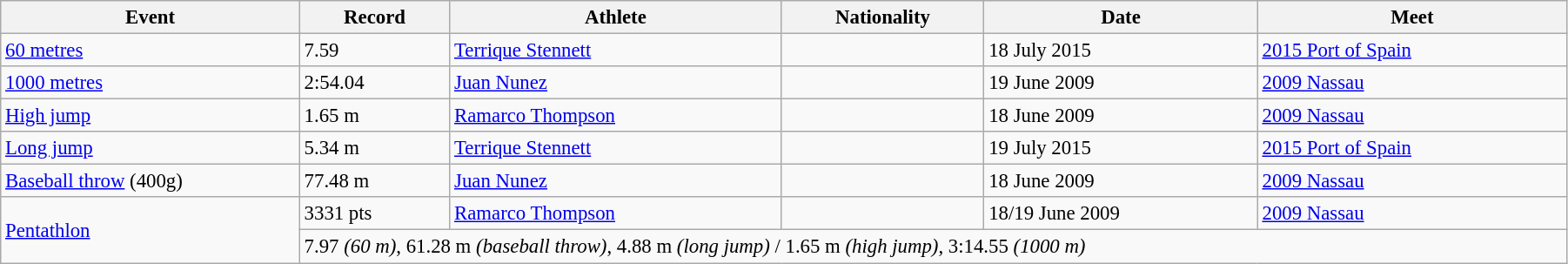<table class="wikitable" style="font-size:95%; width: 95%;">
<tr>
<th>Event</th>
<th>Record</th>
<th>Athlete</th>
<th>Nationality</th>
<th>Date</th>
<th>Meet</th>
</tr>
<tr>
<td><a href='#'>60 metres</a></td>
<td>7.59 </td>
<td><a href='#'>Terrique Stennett</a></td>
<td></td>
<td>18 July 2015</td>
<td><a href='#'>2015 Port of Spain</a> </td>
</tr>
<tr>
<td><a href='#'>1000 metres</a></td>
<td>2:54.04</td>
<td><a href='#'>Juan Nunez</a></td>
<td></td>
<td>19 June 2009</td>
<td><a href='#'>2009 Nassau</a> </td>
</tr>
<tr>
<td><a href='#'>High jump</a></td>
<td>1.65 m</td>
<td><a href='#'>Ramarco Thompson</a></td>
<td></td>
<td>18 June 2009</td>
<td><a href='#'>2009 Nassau</a> </td>
</tr>
<tr>
<td><a href='#'>Long jump</a></td>
<td>5.34 m </td>
<td><a href='#'>Terrique Stennett</a></td>
<td></td>
<td>19 July 2015</td>
<td><a href='#'>2015 Port of Spain</a> </td>
</tr>
<tr>
<td><a href='#'>Baseball throw</a> (400g)</td>
<td>77.48 m</td>
<td><a href='#'>Juan Nunez</a></td>
<td></td>
<td>18 June 2009</td>
<td><a href='#'>2009 Nassau</a> </td>
</tr>
<tr>
<td rowspan=2><a href='#'>Pentathlon</a></td>
<td>3331 pts</td>
<td><a href='#'>Ramarco Thompson</a></td>
<td></td>
<td>18/19 June 2009</td>
<td><a href='#'>2009 Nassau</a> </td>
</tr>
<tr>
<td colspan=5>7.97 <em>(60 m)</em>, 61.28 m <em>(baseball throw)</em>, 4.88 m <em>(long jump)</em> / 1.65 m <em>(high jump)</em>, 3:14.55  <em>(1000 m)</em></td>
</tr>
</table>
